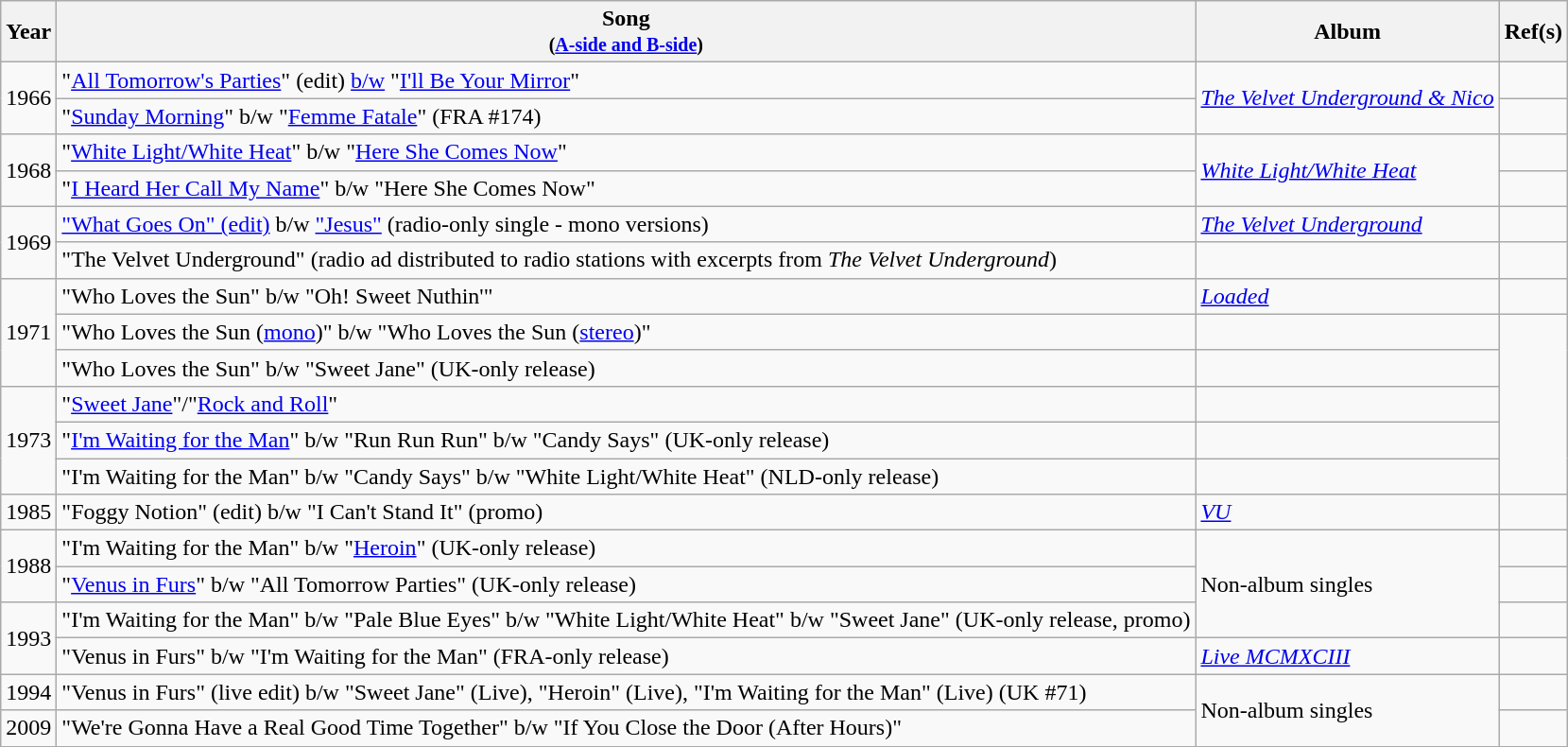<table class="wikitable" style="text-align:center">
<tr>
<th rowspan="1">Year</th>
<th rowspan="1">Song<br><small>(<a href='#'>A-side and B-side</a>)</small></th>
<th rowspan="1">Album</th>
<th rowspan="1">Ref(s)</th>
</tr>
<tr>
<td rowspan="2">1966</td>
<td style="text-align:left">"<a href='#'>All Tomorrow's Parties</a>" (edit) <a href='#'>b/w</a> "<a href='#'>I'll Be Your Mirror</a>"</td>
<td align="left" rowspan="2"><em><a href='#'>The Velvet Underground & Nico</a></em></td>
<td></td>
</tr>
<tr>
<td style="text-align:left">"<a href='#'>Sunday Morning</a>" b/w "<a href='#'>Femme Fatale</a>" (FRA #174)</td>
<td></td>
</tr>
<tr>
<td rowspan="2">1968</td>
<td style="text-align:left">"<a href='#'>White Light/White Heat</a>" b/w "<a href='#'>Here She Comes Now</a>"</td>
<td align="left" rowspan="2"><em><a href='#'>White Light/White Heat</a></em></td>
<td></td>
</tr>
<tr>
<td style="text-align:left">"<a href='#'>I Heard Her Call My Name</a>" b/w "Here She Comes Now"</td>
<td></td>
</tr>
<tr>
<td rowspan="2">1969</td>
<td style="text-align:left"><a href='#'>"What Goes On" (edit)</a> b/w <a href='#'>"Jesus"</a> (radio-only single - mono versions)</td>
<td align="left" rowspan="1" rowspan="2"><em><a href='#'>The Velvet Underground</a></em></td>
<td></td>
</tr>
<tr>
<td style="text-align:left">"The Velvet Underground" (radio ad distributed to radio stations with excerpts from <em>The Velvet Underground</em>)</td>
<td></td>
</tr>
<tr>
<td rowspan="3">1971</td>
<td style="text-align:left">"Who Loves the Sun" b/w "Oh! Sweet Nuthin'"</td>
<td align="left" rowspan="1" rowspan="6"><em><a href='#'>Loaded</a></em></td>
<td></td>
</tr>
<tr>
<td style="text-align:left">"Who Loves the Sun (<a href='#'>mono</a>)" b/w "Who Loves the Sun (<a href='#'>stereo</a>)"</td>
<td></td>
</tr>
<tr>
<td style="text-align:left">"Who Loves the Sun" b/w "Sweet Jane" (UK-only release)</td>
<td></td>
</tr>
<tr>
<td rowspan="3">1973</td>
<td style="text-align:left">"<a href='#'>Sweet Jane</a>"/"<a href='#'>Rock and Roll</a>"</td>
<td></td>
</tr>
<tr>
<td style="text-align:left">"<a href='#'>I'm Waiting for the Man</a>" b/w "Run Run Run" b/w "Candy Says" (UK-only release)</td>
<td></td>
</tr>
<tr>
<td style="text-align:left">"I'm Waiting for the Man" b/w "Candy Says" b/w "White Light/White Heat" (NLD-only release)</td>
<td></td>
</tr>
<tr>
<td>1985</td>
<td style="text-align:left">"Foggy Notion" (edit) b/w "I Can't Stand It" (promo)</td>
<td align="left"><em><a href='#'>VU</a></em></td>
<td></td>
</tr>
<tr>
<td rowspan="2">1988</td>
<td style="text-align:left">"I'm Waiting for the Man" b/w "<a href='#'>Heroin</a>" (UK-only release)</td>
<td align="left" rowspan="3">Non-album singles</td>
<td></td>
</tr>
<tr>
<td style="text-align:left">"<a href='#'>Venus in Furs</a>" b/w "All Tomorrow Parties" (UK-only release)</td>
<td></td>
</tr>
<tr>
<td rowspan="2">1993</td>
<td style="text-align:left">"I'm Waiting for the Man" b/w "Pale Blue Eyes" b/w "White Light/White Heat" b/w "Sweet Jane" (UK-only release, promo)</td>
<td></td>
</tr>
<tr>
<td style="text-align:left">"Venus in Furs" b/w "I'm Waiting for the Man" (FRA-only release)</td>
<td align="left"><em><a href='#'>Live MCMXCIII</a></em></td>
<td></td>
</tr>
<tr>
<td>1994</td>
<td style="text-align:left">"Venus in Furs" (live edit) b/w "Sweet Jane" (Live), "Heroin" (Live), "I'm Waiting for the Man" (Live) (UK #71)</td>
<td align="left" rowspan="2">Non-album singles</td>
<td></td>
</tr>
<tr>
<td>2009</td>
<td style="text-align:left">"We're Gonna Have a Real Good Time Together" b/w "If You Close the Door (After Hours)"</td>
<td></td>
</tr>
<tr>
</tr>
</table>
